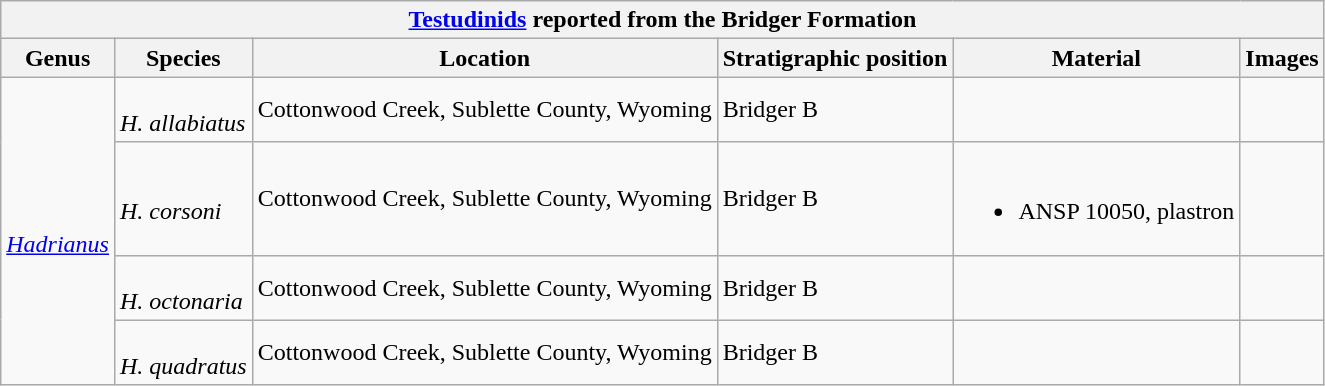<table class="wikitable sortable mw-collapsible">
<tr>
<th colspan="7" style="text-align:center;"><strong><a href='#'>Testudinids</a> reported from the Bridger Formation</strong></th>
</tr>
<tr>
<th>Genus</th>
<th>Species</th>
<th>Location</th>
<th>Stratigraphic position</th>
<th>Material</th>
<th>Images</th>
</tr>
<tr>
<td rowspan=4><br><em><a href='#'>Hadrianus</a></em></td>
<td><br><em>H. allabiatus</em></td>
<td>Cottonwood Creek, Sublette County, Wyoming</td>
<td>Bridger B</td>
<td></td>
<td></td>
</tr>
<tr>
<td><br><em>H. corsoni</em></td>
<td>Cottonwood Creek, Sublette County, Wyoming</td>
<td>Bridger B</td>
<td><br><ul><li>ANSP 10050, plastron</li></ul></td>
<td></td>
</tr>
<tr>
<td><br><em>H. octonaria</em></td>
<td>Cottonwood Creek, Sublette County, Wyoming</td>
<td>Bridger B</td>
<td></td>
<td></td>
</tr>
<tr>
<td><br><em>H. quadratus</em></td>
<td>Cottonwood Creek, Sublette County, Wyoming</td>
<td>Bridger B</td>
<td></td>
<td></td>
</tr>
</table>
